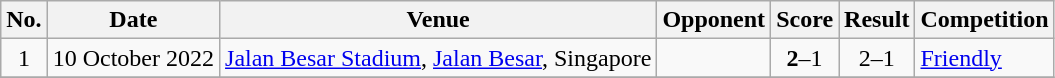<table class="wikitable sortable">
<tr>
<th scope="col">No.</th>
<th scope="col">Date</th>
<th scope="col">Venue</th>
<th scope="col">Opponent</th>
<th scope="col">Score</th>
<th scope="col">Result</th>
<th scope="col">Competition</th>
</tr>
<tr>
<td align=center>1</td>
<td>10 October 2022</td>
<td><a href='#'>Jalan Besar Stadium</a>, <a href='#'>Jalan Besar</a>, Singapore</td>
<td></td>
<td align=center><strong>2</strong>–1</td>
<td align=center>2–1</td>
<td><a href='#'>Friendly</a></td>
</tr>
<tr>
</tr>
</table>
